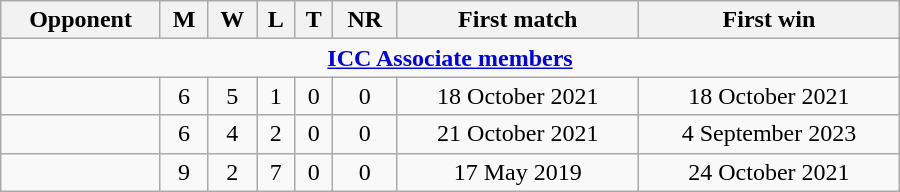<table class="wikitable" style="text-align: center; width: 600px;">
<tr>
<th>Opponent</th>
<th>M</th>
<th>W</th>
<th>L</th>
<th>T</th>
<th>NR</th>
<th>First match</th>
<th>First win</th>
</tr>
<tr>
<td colspan="8" style="text-align: center;"><strong><a href='#'>ICC Associate members</a></strong></td>
</tr>
<tr>
<td align=left></td>
<td>6</td>
<td>5</td>
<td>1</td>
<td>0</td>
<td>0</td>
<td>18 October 2021</td>
<td>18 October 2021</td>
</tr>
<tr>
<td align=left></td>
<td>6</td>
<td>4</td>
<td>2</td>
<td>0</td>
<td>0</td>
<td>21 October 2021</td>
<td>4 September 2023</td>
</tr>
<tr>
<td align=left></td>
<td>9</td>
<td>2</td>
<td>7</td>
<td>0</td>
<td>0</td>
<td>17 May 2019</td>
<td>24 October 2021</td>
</tr>
</table>
